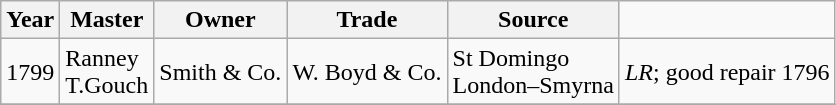<table class=" wikitable">
<tr>
<th>Year</th>
<th>Master</th>
<th>Owner</th>
<th>Trade</th>
<th>Source</th>
</tr>
<tr>
<td>1799</td>
<td>Ranney<br>T.Gouch</td>
<td>Smith & Co.</td>
<td>W. Boyd & Co.</td>
<td>St Domingo<br>London–Smyrna</td>
<td><em>LR</em>; good repair 1796</td>
</tr>
<tr>
</tr>
</table>
